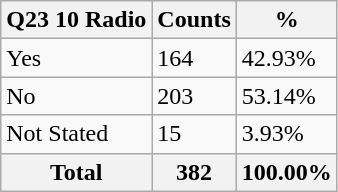<table class="wikitable sortable">
<tr>
<th>Q23 10 Radio</th>
<th>Counts</th>
<th>%</th>
</tr>
<tr>
<td>Yes</td>
<td>164</td>
<td>42.93%</td>
</tr>
<tr>
<td>No</td>
<td>203</td>
<td>53.14%</td>
</tr>
<tr>
<td>Not Stated</td>
<td>15</td>
<td>3.93%</td>
</tr>
<tr>
<th>Total</th>
<th>382</th>
<th>100.00%</th>
</tr>
</table>
